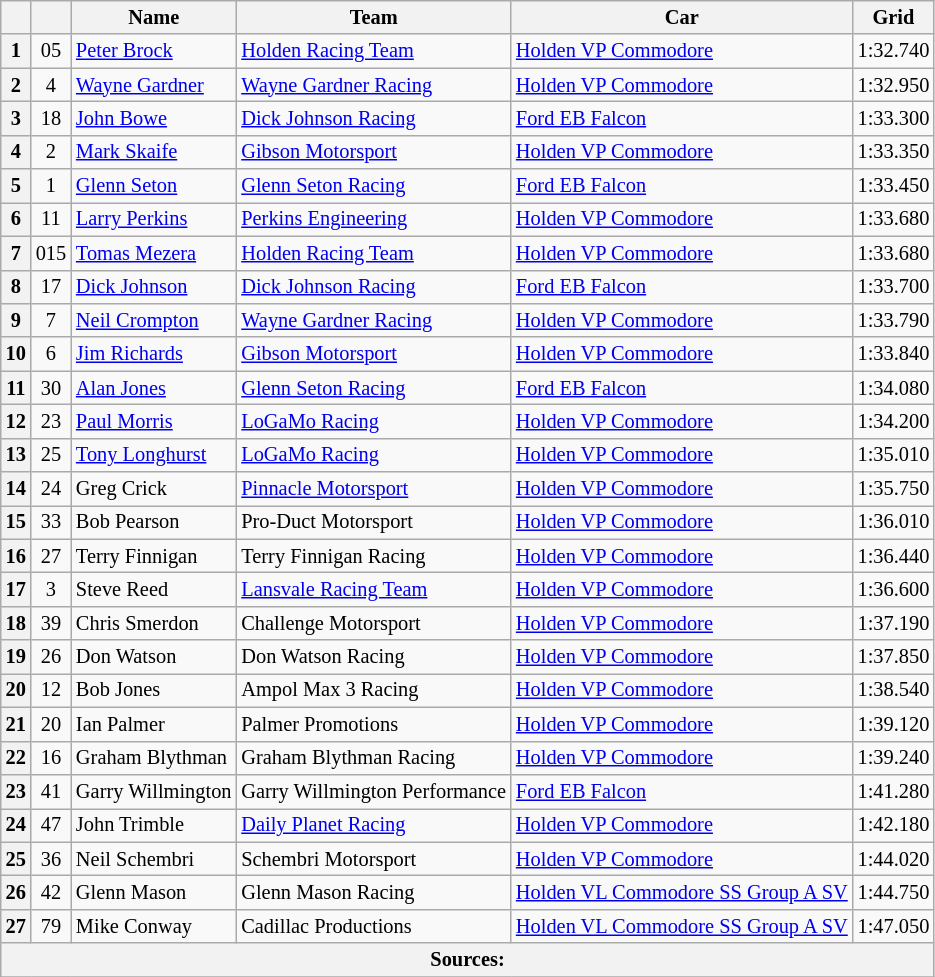<table class="wikitable" style="font-size: 85%">
<tr>
<th></th>
<th></th>
<th>Name</th>
<th>Team</th>
<th>Car</th>
<th>Grid</th>
</tr>
<tr>
<th>1</th>
<td align="center">05</td>
<td> <a href='#'>Peter Brock</a></td>
<td><a href='#'>Holden Racing Team</a></td>
<td><a href='#'>Holden VP Commodore</a></td>
<td>1:32.740</td>
</tr>
<tr>
<th>2</th>
<td align="center">4</td>
<td> <a href='#'>Wayne Gardner</a></td>
<td><a href='#'>Wayne Gardner Racing</a></td>
<td><a href='#'>Holden VP Commodore</a></td>
<td>1:32.950</td>
</tr>
<tr>
<th>3</th>
<td align="center">18</td>
<td> <a href='#'>John Bowe</a></td>
<td><a href='#'>Dick Johnson Racing</a></td>
<td><a href='#'>Ford EB Falcon</a></td>
<td>1:33.300</td>
</tr>
<tr>
<th>4</th>
<td align="center">2</td>
<td> <a href='#'>Mark Skaife</a></td>
<td><a href='#'>Gibson Motorsport</a></td>
<td><a href='#'>Holden VP Commodore</a></td>
<td>1:33.350</td>
</tr>
<tr>
<th>5</th>
<td align="center">1</td>
<td> <a href='#'>Glenn Seton</a></td>
<td><a href='#'>Glenn Seton Racing</a></td>
<td><a href='#'>Ford EB Falcon</a></td>
<td>1:33.450</td>
</tr>
<tr>
<th>6</th>
<td align="center">11</td>
<td> <a href='#'>Larry Perkins</a></td>
<td><a href='#'>Perkins Engineering</a></td>
<td><a href='#'>Holden VP Commodore</a></td>
<td>1:33.680</td>
</tr>
<tr>
<th>7</th>
<td align="center">015</td>
<td> <a href='#'>Tomas Mezera</a></td>
<td><a href='#'>Holden Racing Team</a></td>
<td><a href='#'>Holden VP Commodore</a></td>
<td>1:33.680</td>
</tr>
<tr>
<th>8</th>
<td align="center">17</td>
<td> <a href='#'>Dick Johnson</a></td>
<td><a href='#'>Dick Johnson Racing</a></td>
<td><a href='#'>Ford EB Falcon</a></td>
<td>1:33.700</td>
</tr>
<tr>
<th>9</th>
<td align="center">7</td>
<td> <a href='#'>Neil Crompton</a></td>
<td><a href='#'>Wayne Gardner Racing</a></td>
<td><a href='#'>Holden VP Commodore</a></td>
<td>1:33.790</td>
</tr>
<tr>
<th>10</th>
<td align="center">6</td>
<td> <a href='#'>Jim Richards</a></td>
<td><a href='#'>Gibson Motorsport</a></td>
<td><a href='#'>Holden VP Commodore</a></td>
<td>1:33.840</td>
</tr>
<tr>
<th>11</th>
<td align="center">30</td>
<td> <a href='#'>Alan Jones</a></td>
<td><a href='#'>Glenn Seton Racing</a></td>
<td><a href='#'>Ford EB Falcon</a></td>
<td>1:34.080</td>
</tr>
<tr>
<th>12</th>
<td align="center">23</td>
<td> <a href='#'>Paul Morris</a></td>
<td><a href='#'>LoGaMo Racing</a></td>
<td><a href='#'>Holden VP Commodore</a></td>
<td>1:34.200</td>
</tr>
<tr>
<th>13</th>
<td align="center">25</td>
<td> <a href='#'>Tony Longhurst</a></td>
<td><a href='#'>LoGaMo Racing</a></td>
<td><a href='#'>Holden VP Commodore</a></td>
<td>1:35.010</td>
</tr>
<tr>
<th>14</th>
<td align="center">24</td>
<td> Greg Crick</td>
<td><a href='#'>Pinnacle Motorsport</a></td>
<td><a href='#'>Holden VP Commodore</a></td>
<td>1:35.750</td>
</tr>
<tr>
<th>15</th>
<td align="center">33</td>
<td> Bob Pearson</td>
<td>Pro-Duct Motorsport</td>
<td><a href='#'>Holden VP Commodore</a></td>
<td>1:36.010</td>
</tr>
<tr>
<th>16</th>
<td align="center">27</td>
<td> Terry Finnigan</td>
<td>Terry Finnigan Racing</td>
<td><a href='#'>Holden VP Commodore</a></td>
<td>1:36.440</td>
</tr>
<tr>
<th>17</th>
<td align="center">3</td>
<td> Steve Reed</td>
<td><a href='#'>Lansvale Racing Team</a></td>
<td><a href='#'>Holden VP Commodore</a></td>
<td>1:36.600</td>
</tr>
<tr>
<th>18</th>
<td align="center">39</td>
<td> Chris Smerdon</td>
<td>Challenge Motorsport</td>
<td><a href='#'>Holden VP Commodore</a></td>
<td>1:37.190</td>
</tr>
<tr>
<th>19</th>
<td align="center">26</td>
<td> Don Watson</td>
<td>Don Watson Racing</td>
<td><a href='#'>Holden VP Commodore</a></td>
<td>1:37.850</td>
</tr>
<tr>
<th>20</th>
<td align="center">12</td>
<td> Bob Jones</td>
<td>Ampol Max 3 Racing</td>
<td><a href='#'>Holden VP Commodore</a></td>
<td>1:38.540</td>
</tr>
<tr>
<th>21</th>
<td align="center">20</td>
<td> Ian Palmer</td>
<td>Palmer Promotions</td>
<td><a href='#'>Holden VP Commodore</a></td>
<td>1:39.120</td>
</tr>
<tr>
<th>22</th>
<td align="center">16</td>
<td> Graham Blythman</td>
<td>Graham Blythman Racing</td>
<td><a href='#'>Holden VP Commodore</a></td>
<td>1:39.240</td>
</tr>
<tr>
<th>23</th>
<td align="center">41</td>
<td> Garry Willmington</td>
<td>Garry Willmington Performance</td>
<td><a href='#'>Ford EB Falcon</a></td>
<td>1:41.280</td>
</tr>
<tr>
<th>24</th>
<td align="center">47</td>
<td> John Trimble</td>
<td><a href='#'>Daily Planet Racing</a></td>
<td><a href='#'>Holden VP Commodore</a></td>
<td>1:42.180</td>
</tr>
<tr>
<th>25</th>
<td align="center">36</td>
<td> Neil Schembri</td>
<td>Schembri Motorsport</td>
<td><a href='#'>Holden VP Commodore</a></td>
<td>1:44.020</td>
</tr>
<tr>
<th>26</th>
<td align="center">42</td>
<td> Glenn Mason</td>
<td>Glenn Mason Racing</td>
<td><a href='#'>Holden VL Commodore SS Group A SV</a></td>
<td>1:44.750</td>
</tr>
<tr>
<th>27</th>
<td align="center">79</td>
<td> Mike Conway</td>
<td>Cadillac Productions</td>
<td><a href='#'>Holden VL Commodore SS Group A SV</a></td>
<td>1:47.050</td>
</tr>
<tr>
<th colspan="6">Sources:</th>
</tr>
<tr>
</tr>
</table>
